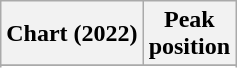<table class="wikitable plainrowheaders" style="text-align:center">
<tr>
<th scope="col">Chart (2022)</th>
<th scope="col">Peak<br>position</th>
</tr>
<tr>
</tr>
<tr>
</tr>
</table>
